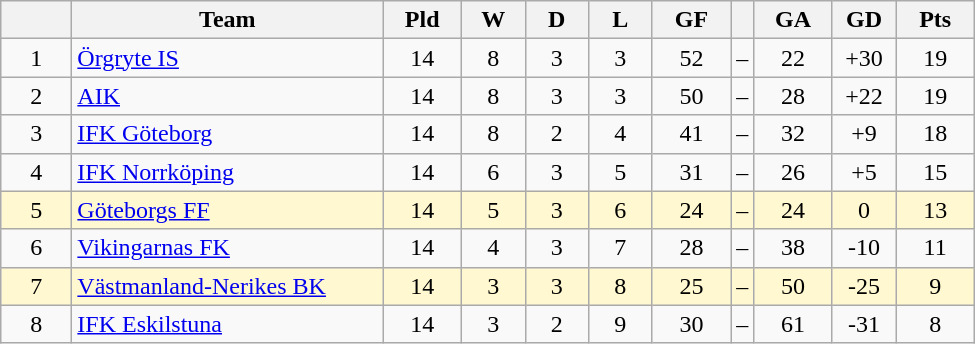<table class="wikitable" style="text-align: center;">
<tr>
<th style="width: 40px;"></th>
<th style="width: 200px;">Team</th>
<th style="width: 45px;">Pld</th>
<th style="width: 35px;">W</th>
<th style="width: 35px;">D</th>
<th style="width: 35px;">L</th>
<th style="width: 45px;">GF</th>
<th></th>
<th style="width: 45px;">GA</th>
<th style="width: 35px;">GD</th>
<th style="width: 45px;">Pts</th>
</tr>
<tr>
<td>1</td>
<td style="text-align: left;"><a href='#'>Örgryte IS</a></td>
<td>14</td>
<td>8</td>
<td>3</td>
<td>3</td>
<td>52</td>
<td>–</td>
<td>22</td>
<td>+30</td>
<td>19</td>
</tr>
<tr>
<td>2</td>
<td style="text-align: left;"><a href='#'>AIK</a></td>
<td>14</td>
<td>8</td>
<td>3</td>
<td>3</td>
<td>50</td>
<td>–</td>
<td>28</td>
<td>+22</td>
<td>19</td>
</tr>
<tr>
<td>3</td>
<td style="text-align: left;"><a href='#'>IFK Göteborg</a></td>
<td>14</td>
<td>8</td>
<td>2</td>
<td>4</td>
<td>41</td>
<td>–</td>
<td>32</td>
<td>+9</td>
<td>18</td>
</tr>
<tr>
<td>4</td>
<td style="text-align: left;"><a href='#'>IFK Norrköping</a></td>
<td>14</td>
<td>6</td>
<td>3</td>
<td>5</td>
<td>31</td>
<td>–</td>
<td>26</td>
<td>+5</td>
<td>15</td>
</tr>
<tr style="background: #fff8d1">
<td>5</td>
<td style="text-align: left;"><a href='#'>Göteborgs FF</a></td>
<td>14</td>
<td>5</td>
<td>3</td>
<td>6</td>
<td>24</td>
<td>–</td>
<td>24</td>
<td>0</td>
<td>13</td>
</tr>
<tr>
<td>6</td>
<td style="text-align: left;"><a href='#'>Vikingarnas FK</a></td>
<td>14</td>
<td>4</td>
<td>3</td>
<td>7</td>
<td>28</td>
<td>–</td>
<td>38</td>
<td>-10</td>
<td>11</td>
</tr>
<tr style="background: #fff8d1">
<td>7</td>
<td style="text-align: left;"><a href='#'>Västmanland-Nerikes BK</a></td>
<td>14</td>
<td>3</td>
<td>3</td>
<td>8</td>
<td>25</td>
<td>–</td>
<td>50</td>
<td>-25</td>
<td>9</td>
</tr>
<tr>
<td>8</td>
<td style="text-align: left;"><a href='#'>IFK Eskilstuna</a></td>
<td>14</td>
<td>3</td>
<td>2</td>
<td>9</td>
<td>30</td>
<td>–</td>
<td>61</td>
<td>-31</td>
<td>8</td>
</tr>
</table>
